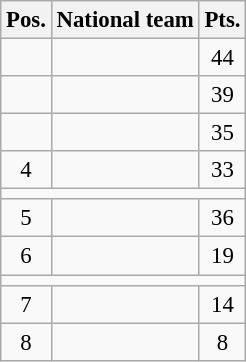<table class=wikitable style="font-size: 95%">
<tr>
<th>Pos.</th>
<th>National team</th>
<th>Pts.</th>
</tr>
<tr align=center>
<td></td>
<td align=left></td>
<td>44</td>
</tr>
<tr align=center>
<td></td>
<td align=left></td>
<td>39</td>
</tr>
<tr align=center>
<td></td>
<td align=left></td>
<td>35</td>
</tr>
<tr align=center>
<td>4</td>
<td align=left></td>
<td>33</td>
</tr>
<tr>
<td colspan=3 ></td>
</tr>
<tr align=center>
<td>5</td>
<td align=left></td>
<td>36</td>
</tr>
<tr align=center>
<td>6</td>
<td align=left></td>
<td>19</td>
</tr>
<tr>
<td colspan=3 ></td>
</tr>
<tr align=center>
<td>7</td>
<td align=left></td>
<td>14</td>
</tr>
<tr align=center>
<td>8</td>
<td align=left></td>
<td>8</td>
</tr>
</table>
